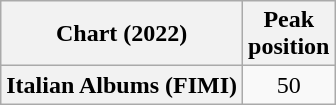<table class="wikitable plainrowheaders" style="text-align:center">
<tr>
<th scope="col">Chart (2022)</th>
<th scope="col">Peak<br>position</th>
</tr>
<tr>
<th scope="row">Italian Albums (FIMI)</th>
<td>50</td>
</tr>
</table>
